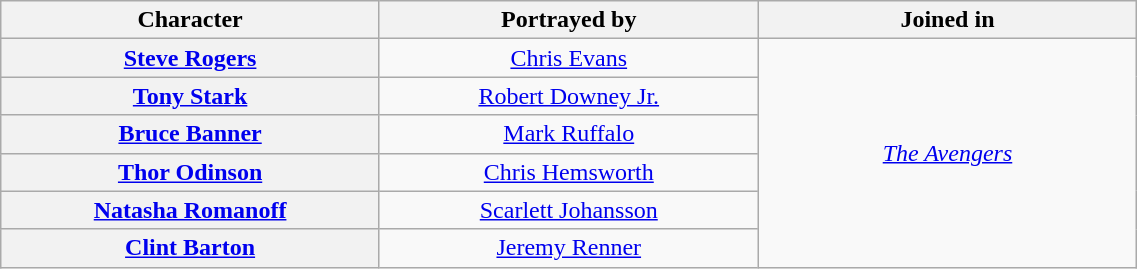<table class="wikitable unsortable" style="text-align:center; width:60%;">
<tr>
<th scope="col" style="width:20%;">Character</th>
<th scope="col" style="width:20%;">Portrayed by</th>
<th scope="col" style="width:20%;">Joined in</th>
</tr>
<tr>
<th scope="row"><a href='#'>Steve Rogers<br></a></th>
<td><a href='#'>Chris Evans</a></td>
<td rowspan="6"><em><a href='#'>The Avengers</a></em></td>
</tr>
<tr>
<th scope="row"><a href='#'>Tony Stark<br></a></th>
<td><a href='#'>Robert Downey Jr.</a></td>
</tr>
<tr>
<th scope="row"><a href='#'>Bruce Banner<br></a></th>
<td><a href='#'>Mark Ruffalo</a></td>
</tr>
<tr>
<th scope="row"><a href='#'>Thor Odinson</a></th>
<td><a href='#'>Chris Hemsworth</a></td>
</tr>
<tr>
<th scope="row"><a href='#'>Natasha Romanoff<br></a></th>
<td><a href='#'>Scarlett Johansson</a></td>
</tr>
<tr>
<th scope="row"><a href='#'>Clint Barton<br></a></th>
<td><a href='#'>Jeremy Renner</a></td>
</tr>
</table>
